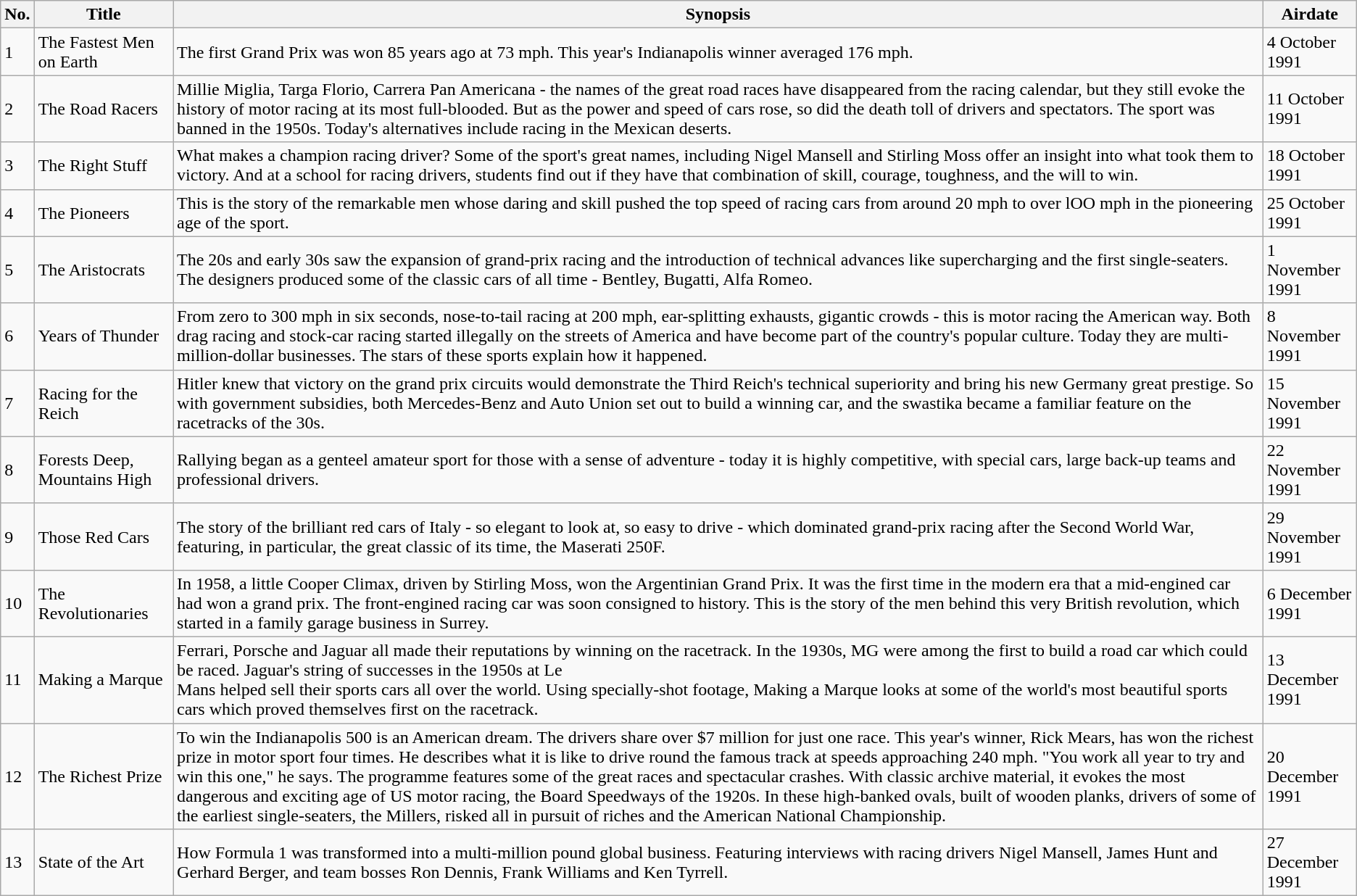<table class="wikitable">
<tr>
<th>No.</th>
<th>Title</th>
<th>Synopsis</th>
<th>Airdate</th>
</tr>
<tr>
<td>1</td>
<td>The Fastest Men on Earth</td>
<td>The first Grand Prix was won 85 years ago at 73 mph. This year's Indianapolis winner averaged 176 mph.</td>
<td>4 October 1991</td>
</tr>
<tr>
<td>2</td>
<td>The Road Racers</td>
<td>Millie Miglia, Targa Florio, Carrera Pan Americana - the names of the great road races have disappeared from the racing calendar, but they still evoke the history of motor racing at its most full-blooded. But as the power and speed of cars rose, so did the death toll of drivers and spectators. The sport was banned in the 1950s. Today's alternatives include racing in the Mexican deserts.</td>
<td>11 October 1991</td>
</tr>
<tr>
<td>3</td>
<td>The Right Stuff</td>
<td>What makes a champion racing driver? Some of the sport's great names, including Nigel Mansell and Stirling Moss offer an insight into what took them to victory. And at a school for racing drivers, students find out if they have that combination of skill, courage, toughness, and the will to win.</td>
<td>18 October 1991</td>
</tr>
<tr>
<td>4</td>
<td>The Pioneers</td>
<td>This is the story of the remarkable men whose daring and skill pushed the top speed of racing cars from around 20 mph to over lOO mph in the pioneering age of the sport.</td>
<td>25 October 1991</td>
</tr>
<tr>
<td>5</td>
<td>The Aristocrats</td>
<td>The 20s and early 30s saw the expansion of grand-prix racing and the introduction of technical advances like supercharging and the first single-seaters. The designers produced some of the classic cars of all time - Bentley, Bugatti, Alfa Romeo.</td>
<td>1 November 1991</td>
</tr>
<tr>
<td>6</td>
<td>Years of Thunder</td>
<td>From zero to 300 mph in six seconds, nose-to-tail racing at 200 mph, ear-splitting exhausts, gigantic crowds - this is motor racing the American way. Both drag racing and stock-car racing started illegally on the streets of America and have become part of the country's popular culture. Today they are multi-million-dollar businesses. The stars of these sports explain how it happened.</td>
<td>8 November 1991</td>
</tr>
<tr>
<td>7</td>
<td>Racing for the Reich</td>
<td>Hitler knew that victory on the grand prix circuits would demonstrate the Third Reich's technical superiority and bring his new Germany great prestige. So with government subsidies, both Mercedes-Benz and Auto Union set out to build a winning car, and the swastika became a familiar feature on the racetracks of the 30s.</td>
<td>15 November 1991</td>
</tr>
<tr>
<td>8</td>
<td>Forests Deep, Mountains High</td>
<td>Rallying began as a genteel amateur sport for those with a sense of adventure - today it is highly competitive, with special cars, large back-up teams and professional drivers.</td>
<td>22 November 1991</td>
</tr>
<tr>
<td>9</td>
<td>Those Red Cars</td>
<td>The story of the brilliant red cars of Italy - so elegant to look at, so easy to drive - which dominated grand-prix racing after the Second World War, featuring, in particular, the great classic of its time, the Maserati 250F.</td>
<td>29 November 1991</td>
</tr>
<tr>
<td>10</td>
<td>The Revolutionaries</td>
<td>In 1958, a little Cooper Climax, driven by Stirling Moss, won the Argentinian Grand Prix. It was the first time in the modern era that a mid-engined car had won a grand prix. The front-engined racing car was soon consigned to history. This is the story of the men behind this very British revolution, which started in a family garage business in Surrey.</td>
<td>6 December 1991</td>
</tr>
<tr>
<td>11</td>
<td>Making a Marque</td>
<td>Ferrari, Porsche and Jaguar all made their reputations by winning on the racetrack. In the 1930s, MG were among the first to build a road car which could be raced. Jaguar's string of successes in the 1950s at Le<br>Mans helped sell their sports cars all over the world. Using specially-shot footage, Making a Marque looks at some of the world's most beautiful sports cars which proved themselves first on the racetrack.</td>
<td>13 December 1991</td>
</tr>
<tr>
<td>12</td>
<td>The Richest Prize</td>
<td>To win the Indianapolis 500 is an American dream. The drivers share over $7 million for just one race. This year's winner, Rick Mears, has won the richest prize in motor sport four times. He describes what it is like to drive round the famous track at speeds approaching 240 mph. "You work all year to try and win this one," he says. The programme features some of the great races and spectacular crashes. With classic archive material, it evokes the most dangerous and exciting age of US motor racing, the Board Speedways of the 1920s. In these high-banked ovals, built of wooden planks, drivers of some of the earliest single-seaters, the Millers, risked all in pursuit of riches and the American National Championship.</td>
<td>20 December 1991</td>
</tr>
<tr>
<td>13</td>
<td>State of the Art</td>
<td>How Formula 1 was transformed into a multi-million pound global business. Featuring interviews with racing drivers Nigel Mansell, James Hunt and Gerhard Berger, and team bosses Ron Dennis, Frank Williams and Ken Tyrrell.</td>
<td>27 December 1991</td>
</tr>
</table>
